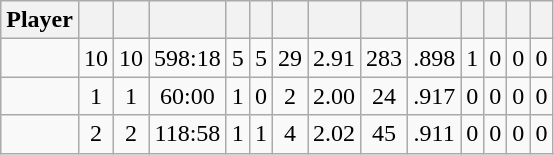<table class="wikitable sortable" style="text-align:center;">
<tr>
<th>Player</th>
<th></th>
<th></th>
<th></th>
<th></th>
<th></th>
<th></th>
<th></th>
<th></th>
<th></th>
<th></th>
<th></th>
<th></th>
<th></th>
</tr>
<tr>
<td></td>
<td>10</td>
<td>10</td>
<td>598:18</td>
<td>5</td>
<td>5</td>
<td>29</td>
<td>2.91</td>
<td>283</td>
<td>.898</td>
<td>1</td>
<td>0</td>
<td>0</td>
<td>0</td>
</tr>
<tr>
<td></td>
<td>1</td>
<td>1</td>
<td>60:00</td>
<td>1</td>
<td>0</td>
<td>2</td>
<td>2.00</td>
<td>24</td>
<td>.917</td>
<td>0</td>
<td>0</td>
<td>0</td>
<td>0</td>
</tr>
<tr>
<td></td>
<td>2</td>
<td>2</td>
<td>118:58</td>
<td>1</td>
<td>1</td>
<td>4</td>
<td>2.02</td>
<td>45</td>
<td>.911</td>
<td>0</td>
<td>0</td>
<td>0</td>
<td>0</td>
</tr>
</table>
